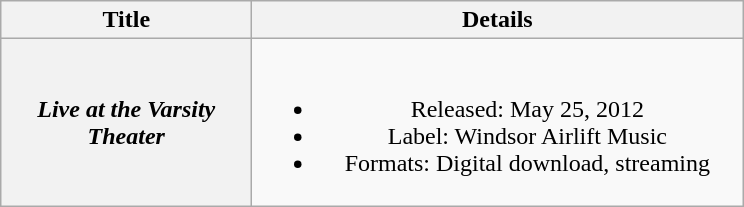<table class="wikitable plainrowheaders" style="text-align:center">
<tr>
<th scope="col" style="width:10em">Title</th>
<th scope="col" style="width:20em">Details</th>
</tr>
<tr>
<th scope="row"><em>Live at the Varsity Theater</em></th>
<td><br><ul><li>Released: May 25, 2012</li><li>Label: Windsor Airlift Music</li><li>Formats: Digital download, streaming</li></ul></td>
</tr>
</table>
